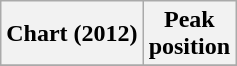<table class="wikitable sortable plainrowheaders" style="text-align:center;">
<tr>
<th scope="col">Chart (2012)</th>
<th scope="col">Peak<br>position</th>
</tr>
<tr>
</tr>
</table>
